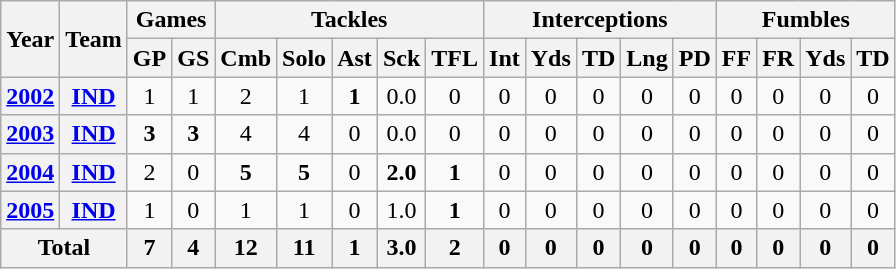<table class="wikitable" style="text-align:center">
<tr>
<th rowspan="2">Year</th>
<th rowspan="2">Team</th>
<th colspan="2">Games</th>
<th colspan="5">Tackles</th>
<th colspan="5">Interceptions</th>
<th colspan="4">Fumbles</th>
</tr>
<tr>
<th>GP</th>
<th>GS</th>
<th>Cmb</th>
<th>Solo</th>
<th>Ast</th>
<th>Sck</th>
<th>TFL</th>
<th>Int</th>
<th>Yds</th>
<th>TD</th>
<th>Lng</th>
<th>PD</th>
<th>FF</th>
<th>FR</th>
<th>Yds</th>
<th>TD</th>
</tr>
<tr>
<th><a href='#'>2002</a></th>
<th><a href='#'>IND</a></th>
<td>1</td>
<td>1</td>
<td>2</td>
<td>1</td>
<td><strong>1</strong></td>
<td>0.0</td>
<td>0</td>
<td>0</td>
<td>0</td>
<td>0</td>
<td>0</td>
<td>0</td>
<td>0</td>
<td>0</td>
<td>0</td>
<td>0</td>
</tr>
<tr>
<th><a href='#'>2003</a></th>
<th><a href='#'>IND</a></th>
<td><strong>3</strong></td>
<td><strong>3</strong></td>
<td>4</td>
<td>4</td>
<td>0</td>
<td>0.0</td>
<td>0</td>
<td>0</td>
<td>0</td>
<td>0</td>
<td>0</td>
<td>0</td>
<td>0</td>
<td>0</td>
<td>0</td>
<td>0</td>
</tr>
<tr>
<th><a href='#'>2004</a></th>
<th><a href='#'>IND</a></th>
<td>2</td>
<td>0</td>
<td><strong>5</strong></td>
<td><strong>5</strong></td>
<td>0</td>
<td><strong>2.0</strong></td>
<td><strong>1</strong></td>
<td>0</td>
<td>0</td>
<td>0</td>
<td>0</td>
<td>0</td>
<td>0</td>
<td>0</td>
<td>0</td>
<td>0</td>
</tr>
<tr>
<th><a href='#'>2005</a></th>
<th><a href='#'>IND</a></th>
<td>1</td>
<td>0</td>
<td>1</td>
<td>1</td>
<td>0</td>
<td>1.0</td>
<td><strong>1</strong></td>
<td>0</td>
<td>0</td>
<td>0</td>
<td>0</td>
<td>0</td>
<td>0</td>
<td>0</td>
<td>0</td>
<td>0</td>
</tr>
<tr>
<th colspan="2">Total</th>
<th>7</th>
<th>4</th>
<th>12</th>
<th>11</th>
<th>1</th>
<th>3.0</th>
<th>2</th>
<th>0</th>
<th>0</th>
<th>0</th>
<th>0</th>
<th>0</th>
<th>0</th>
<th>0</th>
<th>0</th>
<th>0</th>
</tr>
</table>
